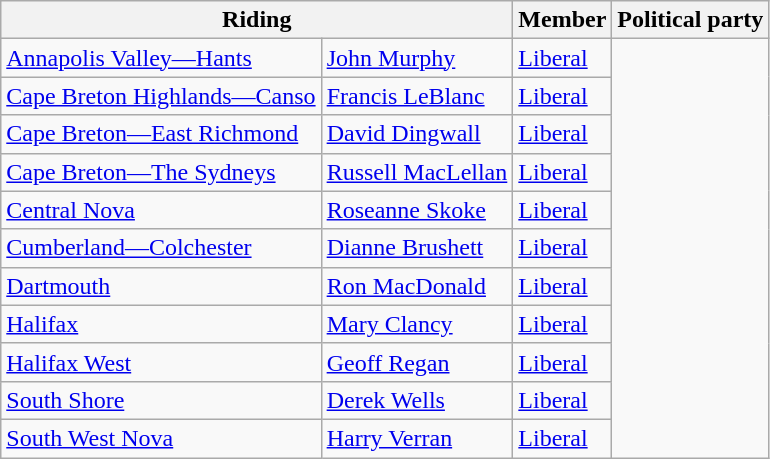<table class="wikitable">
<tr>
<th colspan=2>Riding</th>
<th>Member</th>
<th>Political party</th>
</tr>
<tr>
<td><a href='#'>Annapolis Valley—Hants</a></td>
<td><a href='#'>John Murphy</a></td>
<td><a href='#'>Liberal</a></td>
</tr>
<tr>
<td><a href='#'>Cape Breton Highlands—Canso</a></td>
<td><a href='#'>Francis LeBlanc</a></td>
<td><a href='#'>Liberal</a></td>
</tr>
<tr>
<td><a href='#'>Cape Breton—East Richmond</a></td>
<td><a href='#'>David Dingwall</a></td>
<td><a href='#'>Liberal</a></td>
</tr>
<tr>
<td><a href='#'>Cape Breton—The Sydneys</a></td>
<td><a href='#'>Russell MacLellan</a></td>
<td><a href='#'>Liberal</a></td>
</tr>
<tr>
<td><a href='#'>Central Nova</a></td>
<td><a href='#'>Roseanne Skoke</a></td>
<td><a href='#'>Liberal</a></td>
</tr>
<tr>
<td><a href='#'>Cumberland—Colchester</a></td>
<td><a href='#'>Dianne Brushett</a></td>
<td><a href='#'>Liberal</a></td>
</tr>
<tr>
<td><a href='#'>Dartmouth</a></td>
<td><a href='#'>Ron MacDonald</a></td>
<td><a href='#'>Liberal</a></td>
</tr>
<tr>
<td><a href='#'>Halifax</a></td>
<td><a href='#'>Mary Clancy</a></td>
<td><a href='#'>Liberal</a></td>
</tr>
<tr>
<td><a href='#'>Halifax West</a></td>
<td><a href='#'>Geoff Regan</a></td>
<td><a href='#'>Liberal</a></td>
</tr>
<tr>
<td><a href='#'>South Shore</a></td>
<td><a href='#'>Derek Wells</a></td>
<td><a href='#'>Liberal</a></td>
</tr>
<tr>
<td><a href='#'>South West Nova</a></td>
<td><a href='#'>Harry Verran</a></td>
<td><a href='#'>Liberal</a></td>
</tr>
</table>
